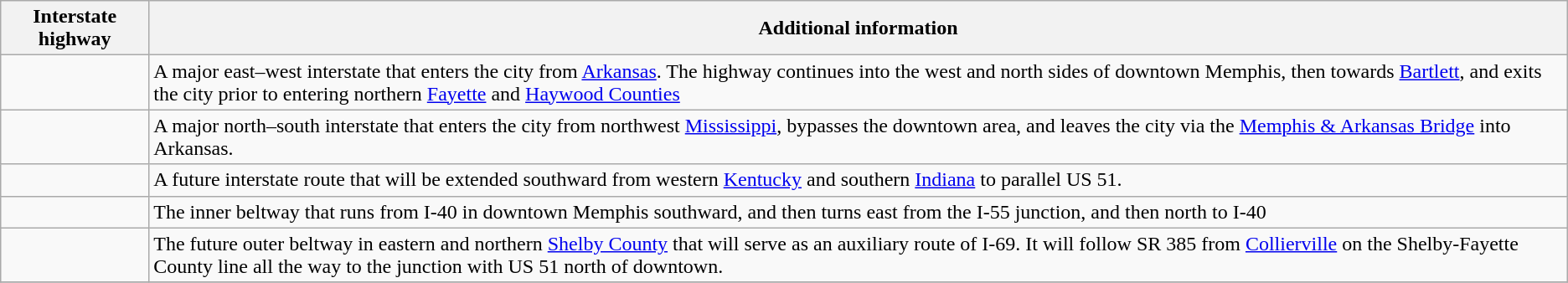<table class="wikitable unsortable">
<tr>
<th>Interstate highway</th>
<th>Additional information</th>
</tr>
<tr>
<td></td>
<td>A major east–west interstate that enters the city from <a href='#'>Arkansas</a>. The highway continues into the west and north sides of downtown Memphis, then towards <a href='#'>Bartlett</a>, and exits the city prior to entering northern <a href='#'>Fayette</a> and <a href='#'>Haywood Counties</a></td>
</tr>
<tr>
<td></td>
<td>A major north–south interstate that enters the city from northwest <a href='#'>Mississippi</a>, bypasses the downtown area, and leaves the city via the <a href='#'>Memphis & Arkansas Bridge</a> into Arkansas.</td>
</tr>
<tr>
<td></td>
<td>A future interstate route that will be extended southward from western <a href='#'>Kentucky</a> and southern <a href='#'>Indiana</a> to parallel US 51.</td>
</tr>
<tr>
<td></td>
<td>The inner beltway that runs from I-40 in downtown Memphis southward, and then turns east from the I-55 junction, and then north to I-40</td>
</tr>
<tr>
<td></td>
<td>The future outer beltway in eastern and northern <a href='#'>Shelby County</a> that will serve as an auxiliary route of I-69. It will follow SR 385 from <a href='#'>Collierville</a> on the Shelby-Fayette County line all the way to the junction with US 51 north of downtown.</td>
</tr>
<tr>
</tr>
</table>
